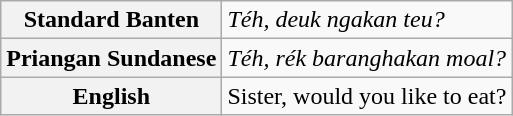<table class="wikitable">
<tr style="vertical-align: top;">
<th scope="row">Standard Banten</th>
<td><em>Téh, deuk ngakan teu?</em></td>
</tr>
<tr style="vertical-align: top;">
<th scope="row">Priangan Sundanese</th>
<td><em>Téh, rék baranghakan moal?</em></td>
</tr>
<tr style="vertical-align: top;">
<th scope="row">English</th>
<td>Sister, would you like to eat?</td>
</tr>
</table>
